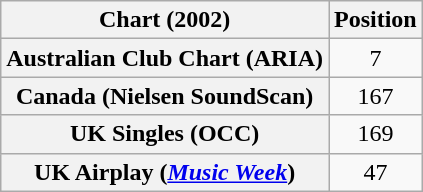<table class="wikitable plainrowheaders sortable" style="text-align:center">
<tr>
<th>Chart (2002)</th>
<th>Position</th>
</tr>
<tr>
<th scope="row">Australian Club Chart (ARIA)</th>
<td>7</td>
</tr>
<tr>
<th scope="row">Canada (Nielsen SoundScan)</th>
<td>167</td>
</tr>
<tr>
<th scope="row">UK Singles (OCC)</th>
<td>169</td>
</tr>
<tr>
<th scope="row">UK Airplay (<em><a href='#'>Music Week</a></em>)</th>
<td>47</td>
</tr>
</table>
